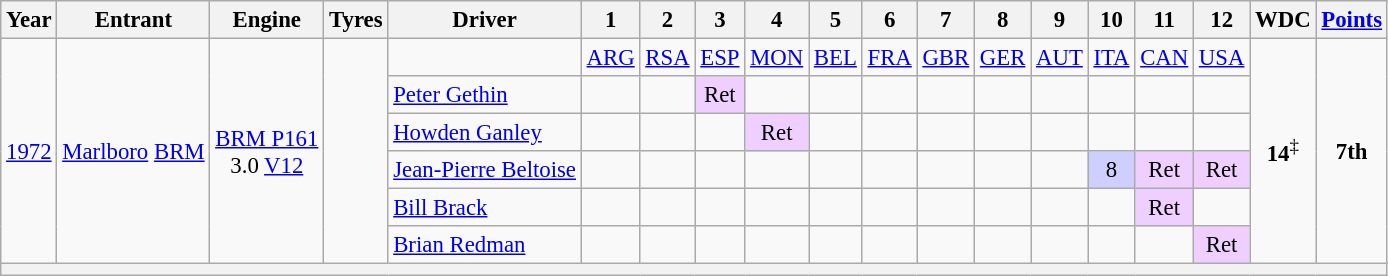<table class="wikitable" style="text-align:center; font-size:95%">
<tr>
<th>Year</th>
<th>Entrant</th>
<th>Engine</th>
<th>Tyres</th>
<th>Driver</th>
<th>1</th>
<th>2</th>
<th>3</th>
<th>4</th>
<th>5</th>
<th>6</th>
<th>7</th>
<th>8</th>
<th>9</th>
<th>10</th>
<th>11</th>
<th>12</th>
<th>WDC</th>
<th><a href='#'>Points</a></th>
</tr>
<tr>
<td rowspan="6"><a href='#'>1972</a></td>
<td rowspan="6"><a href='#'>Marlboro</a> <a href='#'>BRM</a></td>
<td rowspan="6"><a href='#'>BRM P161</a> <br>3.0 <a href='#'>V12</a></td>
<td rowspan="6"></td>
<td></td>
<td><a href='#'>ARG</a></td>
<td><a href='#'>RSA</a></td>
<td><a href='#'>ESP</a></td>
<td><a href='#'>MON</a></td>
<td><a href='#'>BEL</a></td>
<td><a href='#'>FRA</a></td>
<td><a href='#'>GBR</a></td>
<td><a href='#'>GER</a></td>
<td><a href='#'>AUT</a></td>
<td><a href='#'>ITA</a></td>
<td><a href='#'>CAN</a></td>
<td><a href='#'>USA</a></td>
<td rowspan="6"><strong>14</strong><sup>‡</sup></td>
<td rowspan="6"><strong>7th</strong></td>
</tr>
<tr>
<td align="left"><a href='#'>Peter Gethin</a></td>
<td></td>
<td></td>
<td style="background:#EFCFFF;">Ret</td>
<td></td>
<td></td>
<td></td>
<td></td>
<td></td>
<td></td>
<td></td>
<td></td>
<td></td>
</tr>
<tr>
<td align="left"><a href='#'>Howden Ganley</a></td>
<td></td>
<td></td>
<td></td>
<td style="background:#EFCFFF;">Ret</td>
<td></td>
<td></td>
<td></td>
<td></td>
<td></td>
<td></td>
<td></td>
<td></td>
</tr>
<tr>
<td align="left"><a href='#'>Jean-Pierre Beltoise</a></td>
<td></td>
<td></td>
<td></td>
<td></td>
<td></td>
<td></td>
<td></td>
<td></td>
<td></td>
<td style="background:#CFCFFF;">8</td>
<td style="background:#EFCFFF;">Ret</td>
<td style="background:#EFCFFF;">Ret</td>
</tr>
<tr>
<td align="left"><a href='#'>Bill Brack</a></td>
<td></td>
<td></td>
<td></td>
<td></td>
<td></td>
<td></td>
<td></td>
<td></td>
<td></td>
<td></td>
<td style="background:#EFCFFF;">Ret</td>
<td></td>
</tr>
<tr>
<td align="left"><a href='#'>Brian Redman</a></td>
<td></td>
<td></td>
<td></td>
<td></td>
<td></td>
<td></td>
<td></td>
<td></td>
<td></td>
<td></td>
<td></td>
<td style="background:#EFCFFF;">Ret</td>
</tr>
<tr>
<th colspan="19"></th>
</tr>
</table>
